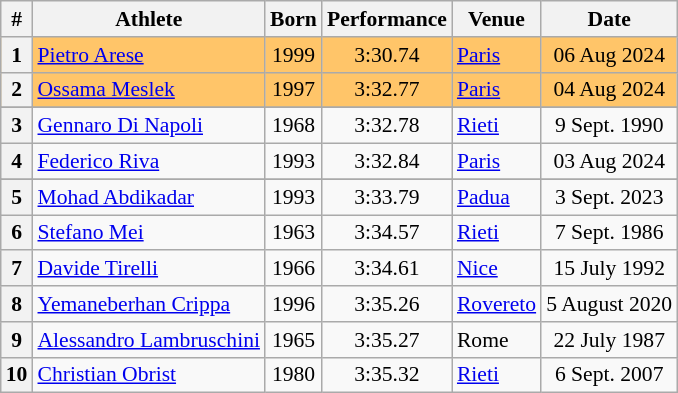<table class="wikitable" style="font-size:90%; text-align:center;">
<tr>
<th>#</th>
<th>Athlete</th>
<th>Born</th>
<th>Performance</th>
<th>Venue</th>
<th>Date</th>
</tr>
<tr bgcolor=ffc569>
<th>1</th>
<td align=left><a href='#'>Pietro Arese</a></td>
<td>1999</td>
<td>3:30.74</td>
<td align=left> <a href='#'>Paris</a></td>
<td>06 Aug 2024</td>
</tr>
<tr bgcolor=ffc569>
<th>2</th>
<td align=left><a href='#'>Ossama Meslek</a></td>
<td>1997</td>
<td>3:32.77</td>
<td align=left> <a href='#'>Paris</a></td>
<td>04 Aug 2024</td>
</tr>
<tr bgcolor=ffc569>
</tr>
<tr>
<th>3</th>
<td align=left><a href='#'>Gennaro Di Napoli</a></td>
<td>1968</td>
<td>3:32.78</td>
<td align=left> <a href='#'>Rieti</a></td>
<td>9 Sept. 1990</td>
</tr>
<tr>
<th>4</th>
<td align=left><a href='#'>Federico Riva</a></td>
<td>1993</td>
<td>3:32.84</td>
<td align=left> <a href='#'>Paris</a></td>
<td>03 Aug 2024</td>
</tr>
<tr bgcolor=ffc569>
</tr>
<tr>
<th>5</th>
<td align=left><a href='#'>Mohad Abdikadar</a></td>
<td>1993</td>
<td>3:33.79</td>
<td align=left> <a href='#'>Padua</a></td>
<td>3 Sept. 2023</td>
</tr>
<tr>
<th>6</th>
<td align=left><a href='#'>Stefano Mei</a></td>
<td>1963</td>
<td>3:34.57</td>
<td align=left> <a href='#'>Rieti</a></td>
<td nowrap>7 Sept. 1986</td>
</tr>
<tr>
<th>7</th>
<td align=left><a href='#'>Davide Tirelli</a></td>
<td>1966</td>
<td>3:34.61</td>
<td align=left> <a href='#'>Nice</a></td>
<td>15 July 1992</td>
</tr>
<tr>
<th>8</th>
<td align=left><a href='#'>Yemaneberhan Crippa</a></td>
<td>1996</td>
<td>3:35.26</td>
<td align=left> <a href='#'>Rovereto</a></td>
<td>5 August 2020</td>
</tr>
<tr>
<th>9</th>
<td align=left><a href='#'>Alessandro Lambruschini</a></td>
<td>1965</td>
<td>3:35.27</td>
<td align=left> Rome</td>
<td>22 July 1987</td>
</tr>
<tr>
<th>10</th>
<td align=left><a href='#'>Christian Obrist</a></td>
<td>1980</td>
<td>3:35.32</td>
<td align=left> <a href='#'>Rieti</a></td>
<td>6 Sept. 2007</td>
</tr>
</table>
